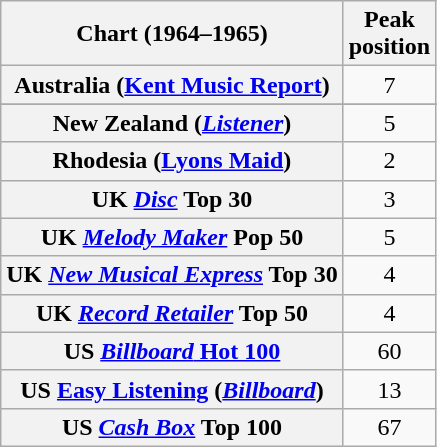<table class="wikitable sortable plainrowheaders" style="text-align:center">
<tr>
<th>Chart (1964–1965)</th>
<th>Peak<br>position</th>
</tr>
<tr>
<th scope="row">Australia (<a href='#'>Kent Music Report</a>)</th>
<td>7</td>
</tr>
<tr>
</tr>
<tr>
<th scope="row">New Zealand (<em><a href='#'>Listener</a></em>)</th>
<td>5</td>
</tr>
<tr>
<th scope="row">Rhodesia (<a href='#'>Lyons Maid</a>)</th>
<td>2</td>
</tr>
<tr>
<th scope="row">UK <em><a href='#'>Disc</a></em> Top 30</th>
<td>3</td>
</tr>
<tr>
<th scope="row">UK <em><a href='#'>Melody Maker</a></em> Pop 50</th>
<td>5</td>
</tr>
<tr>
<th scope="row">UK <em><a href='#'>New Musical Express</a></em> Top 30</th>
<td>4</td>
</tr>
<tr>
<th scope="row">UK <em><a href='#'>Record Retailer</a></em> Top 50</th>
<td>4</td>
</tr>
<tr>
<th scope="row">US <a href='#'><em>Billboard</em> Hot 100</a></th>
<td>60</td>
</tr>
<tr>
<th scope="row">US <a href='#'>Easy Listening</a> (<em><a href='#'>Billboard</a></em>)</th>
<td>13</td>
</tr>
<tr>
<th scope="row">US <a href='#'><em>Cash Box</em></a> Top 100</th>
<td>67</td>
</tr>
</table>
